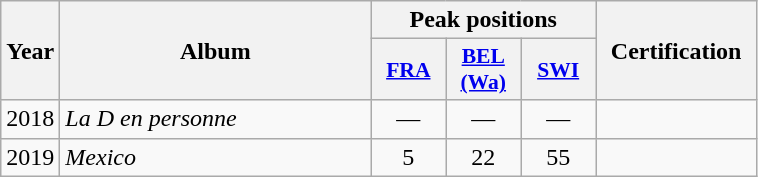<table class="wikitable">
<tr>
<th align="center" rowspan="2" width="10">Year</th>
<th align="center" rowspan="2" width="200">Album</th>
<th align="center" colspan="3" width="20">Peak positions</th>
<th align="center" rowspan="2" width="100">Certification</th>
</tr>
<tr>
<th scope="col" style="width:3em;font-size:90%;"><a href='#'>FRA</a><br></th>
<th scope="col" style="width:3em;font-size:90%;"><a href='#'>BEL <br>(Wa)</a><br></th>
<th scope="col" style="width:3em;font-size:90%;"><a href='#'>SWI</a><br></th>
</tr>
<tr>
<td style="text-align:center;">2018</td>
<td><em>La D en personne</em></td>
<td style="text-align:center;">—</td>
<td style="text-align:center;">—</td>
<td style="text-align:center;">—</td>
<td style="text-align:center;"></td>
</tr>
<tr>
<td style="text-align:center;">2019</td>
<td><em>Mexico</em></td>
<td style="text-align:center;">5</td>
<td style="text-align:center;">22</td>
<td style="text-align:center;">55</td>
<td style="text-align:center;"></td>
</tr>
</table>
